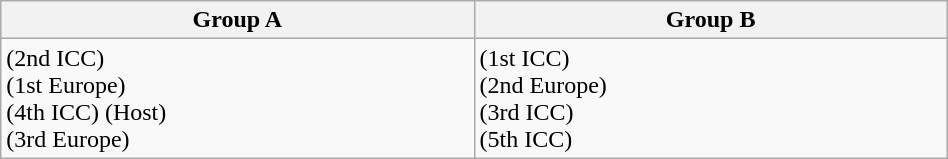<table class=wikitable width=50%>
<tr>
<th width=13%>Group A</th>
<th width=13%>Group B</th>
</tr>
<tr valign=top>
<td> (2nd ICC)<br> (1st Europe)<br> (4th ICC) (Host)<br> (3rd Europe)</td>
<td> (1st ICC)<br> (2nd Europe)<br> (3rd ICC)<br> (5th ICC)</td>
</tr>
</table>
